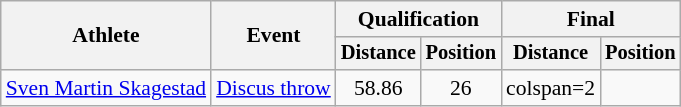<table class=wikitable style="font-size:90%">
<tr>
<th rowspan="2">Athlete</th>
<th rowspan="2">Event</th>
<th colspan="2">Qualification</th>
<th colspan="2">Final</th>
</tr>
<tr style="font-size:95%">
<th>Distance</th>
<th>Position</th>
<th>Distance</th>
<th>Position</th>
</tr>
<tr style=text-align:center>
<td style=text-align:left><a href='#'>Sven Martin Skagestad</a></td>
<td style=text-align:left><a href='#'>Discus throw</a></td>
<td>58.86</td>
<td>26</td>
<td>colspan=2 </td>
</tr>
</table>
